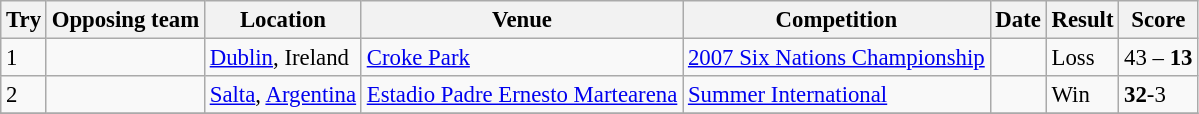<table class="wikitable" style="font-size:95%">
<tr>
<th>Try</th>
<th>Opposing team</th>
<th>Location</th>
<th>Venue</th>
<th>Competition</th>
<th>Date</th>
<th>Result</th>
<th>Score</th>
</tr>
<tr>
<td>1</td>
<td></td>
<td><a href='#'>Dublin</a>, Ireland</td>
<td><a href='#'>Croke Park</a></td>
<td><a href='#'>2007 Six Nations Championship</a></td>
<td></td>
<td>Loss</td>
<td>43 – <strong>13</strong> 	</td>
</tr>
<tr>
<td>2</td>
<td></td>
<td><a href='#'>Salta</a>, <a href='#'>Argentina</a></td>
<td><a href='#'>Estadio Padre Ernesto Martearena</a></td>
<td><a href='#'>Summer International</a></td>
<td></td>
<td>Win</td>
<td><strong>32</strong>-3	</td>
</tr>
<tr>
</tr>
</table>
